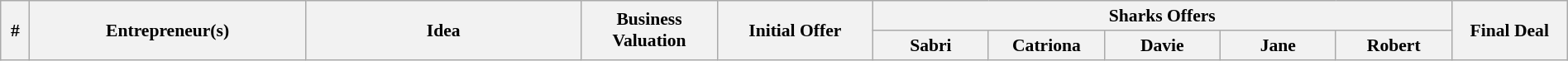<table class="wikitable plainrowheaders" style="font-size:90%; text-align:center; width: 100%; margin-left: auto; margin-right: auto;">
<tr>
<th scope="col" bgcolor="lightgrey" rowspan="2" width="15" align="center">#</th>
<th scope="col" bgcolor="lightgrey" rowspan="2" width="200" align="center">Entrepreneur(s)</th>
<th scope="col" bgcolor="lightgrey" rowspan="2" width="200" align="center">Idea</th>
<th scope="col" bgcolor="lightgrey" rowspan="2" width="95" align="center">Business Valuation</th>
<th scope="col" bgcolor="lightgrey" rowspan="2" width="110" align="center">Initial Offer</th>
<th scope="col" bgcolor="lightgrey" colspan="5">Sharks Offers</th>
<th scope="col" bgcolor="lightgrey" rowspan="2" width="80" align="center">Final Deal</th>
</tr>
<tr>
<th width="80" align="center"><strong>Sabri</strong></th>
<th width="80" align="center"><strong>Catriona</strong></th>
<th width="80" align="center"><strong>Davie</strong></th>
<th width="80" align="center"><strong>Jane</strong></th>
<th width="80" align="center"><strong>Robert</strong></th>
</tr>
</table>
